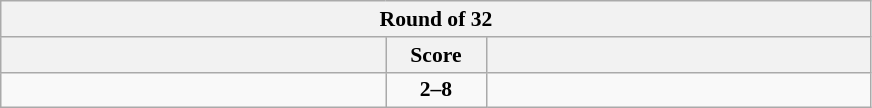<table class="wikitable" style="text-align: center; font-size:90% ">
<tr>
<th colspan=3>Round of 32</th>
</tr>
<tr>
<th align="right" width="250"></th>
<th width="60">Score</th>
<th align="left" width="250"></th>
</tr>
<tr>
<td align=left></td>
<td align=center><strong>2–8</strong></td>
<td align=left><strong></strong></td>
</tr>
</table>
